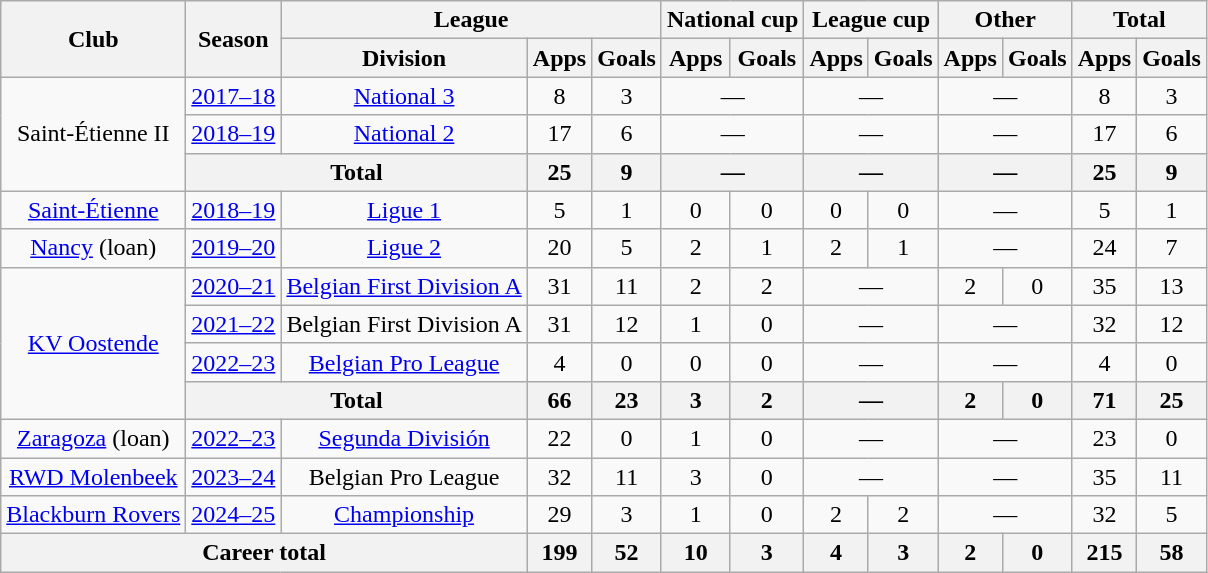<table class="wikitable" style="text-align:center">
<tr>
<th rowspan="2">Club</th>
<th rowspan="2">Season</th>
<th colspan="3">League</th>
<th colspan="2">National cup</th>
<th colspan="2">League cup</th>
<th colspan="2">Other</th>
<th colspan="2">Total</th>
</tr>
<tr>
<th>Division</th>
<th>Apps</th>
<th>Goals</th>
<th>Apps</th>
<th>Goals</th>
<th>Apps</th>
<th>Goals</th>
<th>Apps</th>
<th>Goals</th>
<th>Apps</th>
<th>Goals</th>
</tr>
<tr>
<td rowspan="3">Saint-Étienne II</td>
<td><a href='#'>2017–18</a></td>
<td><a href='#'>National 3</a></td>
<td>8</td>
<td>3</td>
<td colspan="2">—</td>
<td colspan="2">—</td>
<td colspan="2">—</td>
<td>8</td>
<td>3</td>
</tr>
<tr>
<td><a href='#'>2018–19</a></td>
<td><a href='#'>National 2</a></td>
<td>17</td>
<td>6</td>
<td colspan="2">—</td>
<td colspan="2">—</td>
<td colspan="2">—</td>
<td>17</td>
<td>6</td>
</tr>
<tr>
<th colspan="2">Total</th>
<th>25</th>
<th>9</th>
<th colspan="2">—</th>
<th colspan="2">—</th>
<th colspan="2">—</th>
<th>25</th>
<th>9</th>
</tr>
<tr>
<td><a href='#'>Saint-Étienne</a></td>
<td><a href='#'>2018–19</a></td>
<td><a href='#'>Ligue 1</a></td>
<td>5</td>
<td>1</td>
<td>0</td>
<td>0</td>
<td>0</td>
<td>0</td>
<td colspan="2">—</td>
<td>5</td>
<td>1</td>
</tr>
<tr>
<td><a href='#'>Nancy</a> (loan)</td>
<td><a href='#'>2019–20</a></td>
<td><a href='#'>Ligue 2</a></td>
<td>20</td>
<td>5</td>
<td>2</td>
<td>1</td>
<td>2</td>
<td>1</td>
<td colspan="2">—</td>
<td>24</td>
<td>7</td>
</tr>
<tr>
<td rowspan="4"><a href='#'>KV Oostende</a></td>
<td><a href='#'>2020–21</a></td>
<td><a href='#'>Belgian First Division A</a></td>
<td>31</td>
<td>11</td>
<td>2</td>
<td>2</td>
<td colspan="2">—</td>
<td>2</td>
<td>0</td>
<td>35</td>
<td>13</td>
</tr>
<tr>
<td><a href='#'>2021–22</a></td>
<td>Belgian First Division A</td>
<td>31</td>
<td>12</td>
<td>1</td>
<td>0</td>
<td colspan="2">—</td>
<td colspan="2">—</td>
<td>32</td>
<td>12</td>
</tr>
<tr>
<td><a href='#'>2022–23</a></td>
<td><a href='#'>Belgian Pro League</a></td>
<td>4</td>
<td>0</td>
<td>0</td>
<td>0</td>
<td colspan="2">—</td>
<td colspan="2">—</td>
<td>4</td>
<td>0</td>
</tr>
<tr>
<th colspan="2">Total</th>
<th>66</th>
<th>23</th>
<th>3</th>
<th>2</th>
<th colspan="2">—</th>
<th>2</th>
<th>0</th>
<th>71</th>
<th>25</th>
</tr>
<tr>
<td><a href='#'>Zaragoza</a> (loan)</td>
<td><a href='#'>2022–23</a></td>
<td><a href='#'>Segunda División</a></td>
<td>22</td>
<td>0</td>
<td>1</td>
<td>0</td>
<td colspan="2">—</td>
<td colspan="2">—</td>
<td>23</td>
<td>0</td>
</tr>
<tr>
<td><a href='#'>RWD Molenbeek</a></td>
<td><a href='#'>2023–24</a></td>
<td>Belgian Pro League</td>
<td>32</td>
<td>11</td>
<td>3</td>
<td>0</td>
<td colspan="2">—</td>
<td colspan="2">—</td>
<td>35</td>
<td>11</td>
</tr>
<tr>
<td><a href='#'>Blackburn Rovers</a></td>
<td><a href='#'>2024–25</a></td>
<td><a href='#'>Championship</a></td>
<td>29</td>
<td>3</td>
<td>1</td>
<td>0</td>
<td>2</td>
<td>2</td>
<td colspan="2">—</td>
<td>32</td>
<td>5</td>
</tr>
<tr>
<th colspan="3">Career total</th>
<th>199</th>
<th>52</th>
<th>10</th>
<th>3</th>
<th>4</th>
<th>3</th>
<th>2</th>
<th>0</th>
<th>215</th>
<th>58</th>
</tr>
</table>
